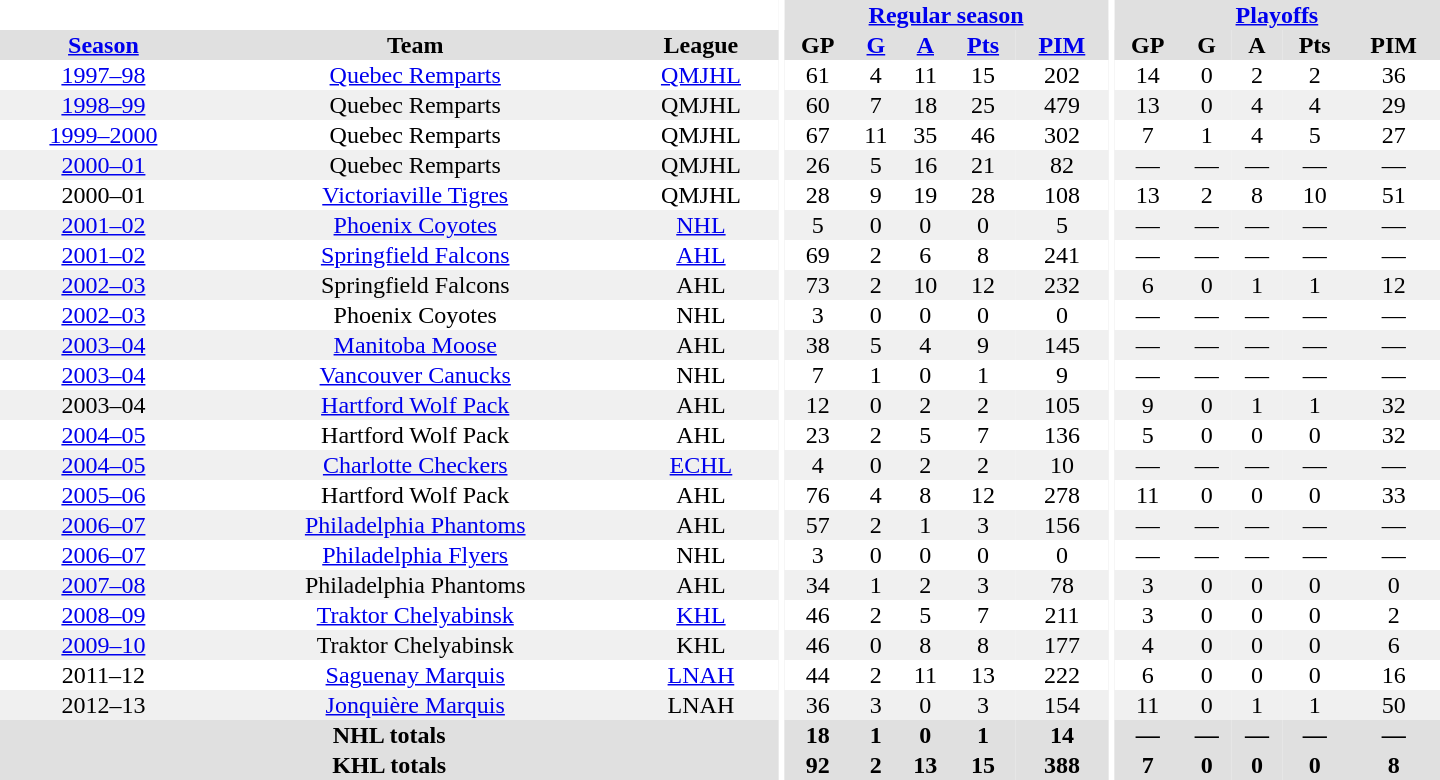<table border="0" cellpadding="1" cellspacing="0" style="text-align:center; width:60em">
<tr bgcolor="#e0e0e0">
<th colspan="3" bgcolor="#ffffff"></th>
<th rowspan="99" bgcolor="#ffffff"></th>
<th colspan="5"><a href='#'>Regular season</a></th>
<th rowspan="99" bgcolor="#ffffff"></th>
<th colspan="5"><a href='#'>Playoffs</a></th>
</tr>
<tr bgcolor="#e0e0e0">
<th><a href='#'>Season</a></th>
<th>Team</th>
<th>League</th>
<th>GP</th>
<th><a href='#'>G</a></th>
<th><a href='#'>A</a></th>
<th><a href='#'>Pts</a></th>
<th><a href='#'>PIM</a></th>
<th>GP</th>
<th>G</th>
<th>A</th>
<th>Pts</th>
<th>PIM</th>
</tr>
<tr ALIGN="center">
<td><a href='#'>1997–98</a></td>
<td><a href='#'>Quebec Remparts</a></td>
<td><a href='#'>QMJHL</a></td>
<td>61</td>
<td>4</td>
<td>11</td>
<td>15</td>
<td>202</td>
<td>14</td>
<td>0</td>
<td>2</td>
<td>2</td>
<td>36</td>
</tr>
<tr ALIGN="center" bgcolor="#f0f0f0">
<td><a href='#'>1998–99</a></td>
<td>Quebec Remparts</td>
<td>QMJHL</td>
<td>60</td>
<td>7</td>
<td>18</td>
<td>25</td>
<td>479</td>
<td>13</td>
<td>0</td>
<td>4</td>
<td>4</td>
<td>29</td>
</tr>
<tr ALIGN="center">
<td><a href='#'>1999–2000</a></td>
<td>Quebec Remparts</td>
<td>QMJHL</td>
<td>67</td>
<td>11</td>
<td>35</td>
<td>46</td>
<td>302</td>
<td>7</td>
<td>1</td>
<td>4</td>
<td>5</td>
<td>27</td>
</tr>
<tr ALIGN="center" bgcolor="#f0f0f0">
<td><a href='#'>2000–01</a></td>
<td>Quebec Remparts</td>
<td>QMJHL</td>
<td>26</td>
<td>5</td>
<td>16</td>
<td>21</td>
<td>82</td>
<td>—</td>
<td>—</td>
<td>—</td>
<td>—</td>
<td>—</td>
</tr>
<tr ALIGN="center">
<td>2000–01</td>
<td><a href='#'>Victoriaville Tigres</a></td>
<td>QMJHL</td>
<td>28</td>
<td>9</td>
<td>19</td>
<td>28</td>
<td>108</td>
<td>13</td>
<td>2</td>
<td>8</td>
<td>10</td>
<td>51</td>
</tr>
<tr ALIGN="center" bgcolor="#f0f0f0">
<td><a href='#'>2001–02</a></td>
<td><a href='#'>Phoenix Coyotes</a></td>
<td><a href='#'>NHL</a></td>
<td>5</td>
<td>0</td>
<td>0</td>
<td>0</td>
<td>5</td>
<td>—</td>
<td>—</td>
<td>—</td>
<td>—</td>
<td>—</td>
</tr>
<tr ALIGN="center">
<td><a href='#'>2001–02</a></td>
<td><a href='#'>Springfield Falcons</a></td>
<td><a href='#'>AHL</a></td>
<td>69</td>
<td>2</td>
<td>6</td>
<td>8</td>
<td>241</td>
<td>—</td>
<td>—</td>
<td>—</td>
<td>—</td>
<td>—</td>
</tr>
<tr ALIGN="center" bgcolor="#f0f0f0">
<td><a href='#'>2002–03</a></td>
<td>Springfield Falcons</td>
<td>AHL</td>
<td>73</td>
<td>2</td>
<td>10</td>
<td>12</td>
<td>232</td>
<td>6</td>
<td>0</td>
<td>1</td>
<td>1</td>
<td>12</td>
</tr>
<tr ALIGN="center">
<td><a href='#'>2002–03</a></td>
<td>Phoenix Coyotes</td>
<td>NHL</td>
<td>3</td>
<td>0</td>
<td>0</td>
<td>0</td>
<td>0</td>
<td>—</td>
<td>—</td>
<td>—</td>
<td>—</td>
<td>—</td>
</tr>
<tr ALIGN="center" bgcolor="#f0f0f0">
<td><a href='#'>2003–04</a></td>
<td><a href='#'>Manitoba Moose</a></td>
<td>AHL</td>
<td>38</td>
<td>5</td>
<td>4</td>
<td>9</td>
<td>145</td>
<td>—</td>
<td>—</td>
<td>—</td>
<td>—</td>
<td>—</td>
</tr>
<tr ALIGN="center">
<td><a href='#'>2003–04</a></td>
<td><a href='#'>Vancouver Canucks</a></td>
<td>NHL</td>
<td>7</td>
<td>1</td>
<td>0</td>
<td>1</td>
<td>9</td>
<td>—</td>
<td>—</td>
<td>—</td>
<td>—</td>
<td>—</td>
</tr>
<tr ALIGN="center" bgcolor="#f0f0f0">
<td>2003–04</td>
<td><a href='#'>Hartford Wolf Pack</a></td>
<td>AHL</td>
<td>12</td>
<td>0</td>
<td>2</td>
<td>2</td>
<td>105</td>
<td>9</td>
<td>0</td>
<td>1</td>
<td>1</td>
<td>32</td>
</tr>
<tr ALIGN="center">
<td><a href='#'>2004–05</a></td>
<td>Hartford Wolf Pack</td>
<td>AHL</td>
<td>23</td>
<td>2</td>
<td>5</td>
<td>7</td>
<td>136</td>
<td>5</td>
<td>0</td>
<td>0</td>
<td>0</td>
<td>32</td>
</tr>
<tr ALIGN="center" bgcolor="#f0f0f0">
<td><a href='#'>2004–05</a></td>
<td><a href='#'>Charlotte Checkers</a></td>
<td><a href='#'>ECHL</a></td>
<td>4</td>
<td>0</td>
<td>2</td>
<td>2</td>
<td>10</td>
<td>—</td>
<td>—</td>
<td>—</td>
<td>—</td>
<td>—</td>
</tr>
<tr ALIGN="center">
<td><a href='#'>2005–06</a></td>
<td>Hartford Wolf Pack</td>
<td>AHL</td>
<td>76</td>
<td>4</td>
<td>8</td>
<td>12</td>
<td>278</td>
<td>11</td>
<td>0</td>
<td>0</td>
<td>0</td>
<td>33</td>
</tr>
<tr ALIGN="center" bgcolor="#f0f0f0">
<td><a href='#'>2006–07</a></td>
<td><a href='#'>Philadelphia Phantoms</a></td>
<td>AHL</td>
<td>57</td>
<td>2</td>
<td>1</td>
<td>3</td>
<td>156</td>
<td>—</td>
<td>—</td>
<td>—</td>
<td>—</td>
<td>—</td>
</tr>
<tr ALIGN="center">
<td><a href='#'>2006–07</a></td>
<td><a href='#'>Philadelphia Flyers</a></td>
<td>NHL</td>
<td>3</td>
<td>0</td>
<td>0</td>
<td>0</td>
<td>0</td>
<td>—</td>
<td>—</td>
<td>—</td>
<td>—</td>
<td>—</td>
</tr>
<tr ALIGN="center" bgcolor="#f0f0f0">
<td><a href='#'>2007–08</a></td>
<td>Philadelphia Phantoms</td>
<td>AHL</td>
<td>34</td>
<td>1</td>
<td>2</td>
<td>3</td>
<td>78</td>
<td>3</td>
<td>0</td>
<td>0</td>
<td>0</td>
<td>0</td>
</tr>
<tr ALIGN="center">
<td><a href='#'>2008–09</a></td>
<td><a href='#'>Traktor Chelyabinsk</a></td>
<td><a href='#'>KHL</a></td>
<td>46</td>
<td>2</td>
<td>5</td>
<td>7</td>
<td>211</td>
<td>3</td>
<td>0</td>
<td>0</td>
<td>0</td>
<td>2</td>
</tr>
<tr ALIGN="center" bgcolor="#f0f0f0">
<td><a href='#'>2009–10</a></td>
<td>Traktor Chelyabinsk</td>
<td>KHL</td>
<td>46</td>
<td>0</td>
<td>8</td>
<td>8</td>
<td>177</td>
<td>4</td>
<td>0</td>
<td>0</td>
<td>0</td>
<td>6</td>
</tr>
<tr ALIGN="center">
<td>2011–12</td>
<td><a href='#'>Saguenay Marquis</a></td>
<td><a href='#'>LNAH</a></td>
<td>44</td>
<td>2</td>
<td>11</td>
<td>13</td>
<td>222</td>
<td>6</td>
<td>0</td>
<td>0</td>
<td>0</td>
<td>16</td>
</tr>
<tr ALIGN="center" bgcolor="#f0f0f0">
<td>2012–13</td>
<td><a href='#'>Jonquière Marquis</a></td>
<td>LNAH</td>
<td>36</td>
<td>3</td>
<td>0</td>
<td>3</td>
<td>154</td>
<td>11</td>
<td>0</td>
<td>1</td>
<td>1</td>
<td>50<br></td>
</tr>
<tr ALIGN="center" bgcolor="#e0e0e0">
<th colspan="3">NHL totals</th>
<th>18</th>
<th>1</th>
<th>0</th>
<th>1</th>
<th>14</th>
<th>—</th>
<th>—</th>
<th>—</th>
<th>—</th>
<th>—</th>
</tr>
<tr ALIGN="center" bgcolor="#e0e0e0">
<th colspan="3">KHL totals</th>
<th>92</th>
<th>2</th>
<th>13</th>
<th>15</th>
<th>388</th>
<th>7</th>
<th>0</th>
<th>0</th>
<th>0</th>
<th>8</th>
</tr>
</table>
